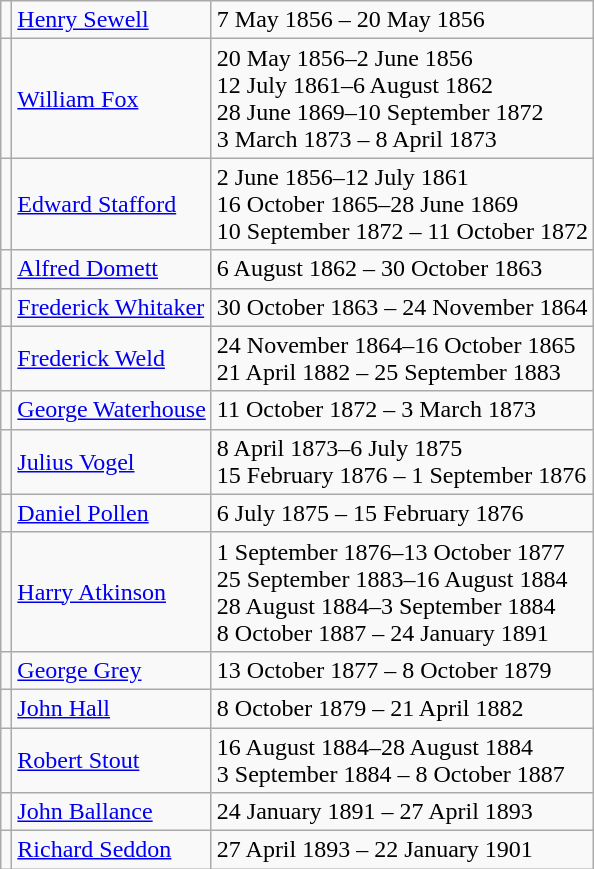<table class="wikitable">
<tr>
<td></td>
<td><a href='#'>Henry Sewell</a></td>
<td>7 May 1856 – 20 May 1856</td>
</tr>
<tr>
<td></td>
<td><a href='#'>William Fox</a></td>
<td>20 May 1856–2 June 1856<br>12 July 1861–6 August 1862<br>28 June 1869–10 September 1872<br>3 March 1873 – 8 April 1873</td>
</tr>
<tr>
<td></td>
<td><a href='#'>Edward Stafford</a></td>
<td>2 June 1856–12 July 1861<br>16 October 1865–28 June 1869<br>10 September 1872 – 11 October 1872</td>
</tr>
<tr>
<td></td>
<td><a href='#'>Alfred Domett</a></td>
<td>6 August 1862 – 30 October 1863</td>
</tr>
<tr>
<td></td>
<td><a href='#'>Frederick Whitaker</a></td>
<td>30 October 1863 – 24 November 1864</td>
</tr>
<tr>
<td></td>
<td><a href='#'>Frederick Weld</a></td>
<td>24 November 1864–16 October 1865<br>21 April 1882 – 25 September 1883</td>
</tr>
<tr>
<td></td>
<td><a href='#'>George Waterhouse</a></td>
<td>11 October 1872 – 3 March 1873</td>
</tr>
<tr>
<td></td>
<td><a href='#'>Julius Vogel</a></td>
<td>8 April 1873–6 July 1875<br>15 February 1876 – 1 September 1876</td>
</tr>
<tr>
<td></td>
<td><a href='#'>Daniel Pollen</a></td>
<td>6 July 1875 – 15 February 1876</td>
</tr>
<tr>
<td></td>
<td><a href='#'>Harry Atkinson</a></td>
<td>1 September 1876–13 October 1877<br>25 September 1883–16 August 1884<br>28 August 1884–3 September 1884<br>8 October 1887 – 24 January 1891</td>
</tr>
<tr>
<td></td>
<td><a href='#'>George Grey</a></td>
<td>13 October 1877 – 8 October 1879</td>
</tr>
<tr>
<td></td>
<td><a href='#'>John Hall</a></td>
<td>8 October 1879 – 21 April 1882</td>
</tr>
<tr>
<td></td>
<td><a href='#'>Robert Stout</a></td>
<td>16 August 1884–28 August 1884<br>3 September 1884 – 8 October 1887</td>
</tr>
<tr>
<td></td>
<td><a href='#'>John Ballance</a></td>
<td>24 January 1891 – 27 April 1893</td>
</tr>
<tr>
<td></td>
<td><a href='#'>Richard Seddon</a></td>
<td>27 April 1893 – 22 January 1901</td>
</tr>
</table>
